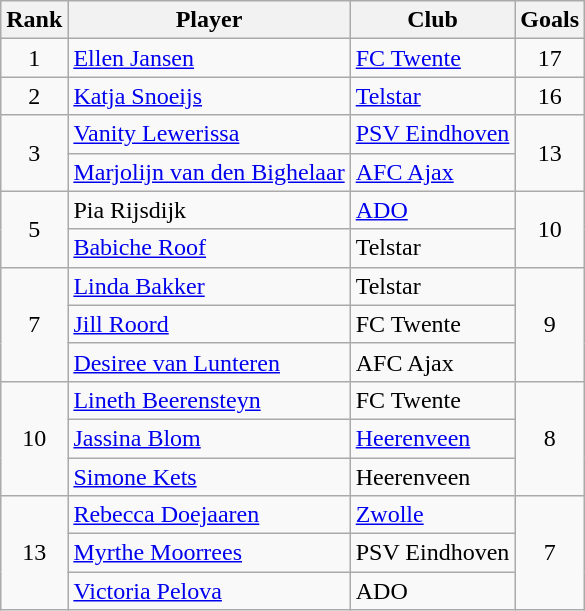<table class="wikitable" style="text-align:center">
<tr>
<th>Rank</th>
<th>Player</th>
<th>Club</th>
<th>Goals</th>
</tr>
<tr>
<td>1</td>
<td align="left"> <a href='#'>Ellen Jansen</a></td>
<td align="left"><a href='#'>FC Twente</a></td>
<td>17</td>
</tr>
<tr>
<td>2</td>
<td align="left"> <a href='#'>Katja Snoeijs</a></td>
<td align="left"><a href='#'>Telstar</a></td>
<td>16</td>
</tr>
<tr>
<td rowspan=2>3</td>
<td align="left"> <a href='#'>Vanity Lewerissa</a></td>
<td align="left"><a href='#'>PSV Eindhoven</a></td>
<td rowspan=2>13</td>
</tr>
<tr>
<td align="left"> <a href='#'>Marjolijn van den Bighelaar</a></td>
<td align="left"><a href='#'>AFC Ajax</a></td>
</tr>
<tr>
<td rowspan=2>5</td>
<td align="left"> Pia Rijsdijk</td>
<td align="left"><a href='#'>ADO</a></td>
<td rowspan=2>10</td>
</tr>
<tr>
<td align="left"> <a href='#'>Babiche Roof</a></td>
<td align="left">Telstar</td>
</tr>
<tr>
<td rowspan=3>7</td>
<td align="left"> <a href='#'>Linda Bakker</a></td>
<td align="left">Telstar</td>
<td rowspan=3>9</td>
</tr>
<tr>
<td align="left"> <a href='#'>Jill Roord</a></td>
<td align="left">FC Twente</td>
</tr>
<tr>
<td align="left"> <a href='#'>Desiree van Lunteren</a></td>
<td align="left">AFC Ajax</td>
</tr>
<tr>
<td rowspan=3>10</td>
<td align="left"> <a href='#'>Lineth Beerensteyn</a></td>
<td align="left">FC Twente</td>
<td rowspan=3>8</td>
</tr>
<tr>
<td align="left"> <a href='#'>Jassina Blom</a></td>
<td align="left"><a href='#'>Heerenveen</a></td>
</tr>
<tr>
<td align="left"> <a href='#'>Simone Kets</a></td>
<td align="left">Heerenveen</td>
</tr>
<tr>
<td rowspan=3>13</td>
<td align="left"> <a href='#'>Rebecca Doejaaren</a></td>
<td align="left"><a href='#'>Zwolle</a></td>
<td rowspan=3>7</td>
</tr>
<tr>
<td align="left"> <a href='#'>Myrthe Moorrees</a></td>
<td align="left">PSV Eindhoven</td>
</tr>
<tr>
<td align="left"> <a href='#'>Victoria Pelova</a></td>
<td align="left">ADO</td>
</tr>
</table>
